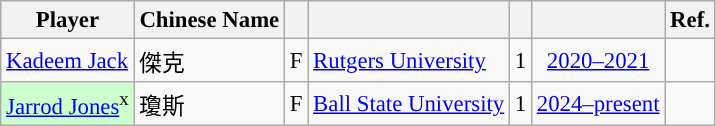<table class="wikitable sortable" style="font-size:95%; text-align:left;">
<tr>
<th>Player</th>
<th>Chinese Name</th>
<th></th>
<th></th>
<th></th>
<th></th>
<th>Ref.</th>
</tr>
<tr>
<td><a href='#'>Kadeem Jack</a></td>
<td>傑克</td>
<td align="center">F</td>
<td><a href='#'>Rutgers University</a></td>
<td align="center">1</td>
<td align="center"><a href='#'>2020–2021</a></td>
<td></td>
</tr>
<tr>
<td bgcolor="#CCFFCC"><a href='#'>Jarrod Jones</a><sup>x</sup></td>
<td>瓊斯</td>
<td align="center">F</td>
<td><a href='#'>Ball State University</a></td>
<td align="center">1</td>
<td align="center"><a href='#'>2024–present</a></td>
<td></td>
</tr>
</table>
